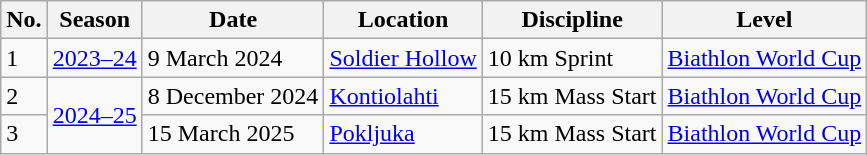<table class="wikitable sortable">
<tr>
<th>No.</th>
<th>Season</th>
<th>Date</th>
<th>Location</th>
<th>Discipline</th>
<th>Level</th>
</tr>
<tr>
<td>1</td>
<td><a href='#'>2023–24</a></td>
<td>9 March 2024</td>
<td align=left> <a href='#'>Soldier Hollow</a></td>
<td>10 km Sprint</td>
<td><a href='#'>Biathlon World Cup</a></td>
</tr>
<tr>
<td>2</td>
<td rowspan=2><a href='#'>2024–25</a></td>
<td>8 December 2024</td>
<td align=left> <a href='#'>Kontiolahti</a></td>
<td>15 km Mass Start</td>
<td><a href='#'>Biathlon World Cup</a></td>
</tr>
<tr>
<td>3</td>
<td>15 March 2025</td>
<td align=left> <a href='#'>Pokljuka</a></td>
<td>15 km Mass Start</td>
<td><a href='#'>Biathlon World Cup</a></td>
</tr>
</table>
